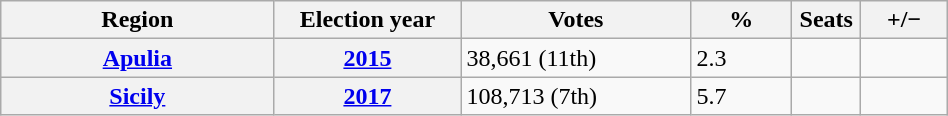<table class=wikitable style="width:50%; border:1px #AAAAFF solid">
<tr>
<th width=19%>Region</th>
<th width=13%>Election year</th>
<th width=16%>Votes</th>
<th width=7%>%</th>
<th width=1%>Seats</th>
<th width=6%>+/−</th>
</tr>
<tr>
<th><a href='#'>Apulia</a></th>
<th><a href='#'>2015</a></th>
<td>38,661 (11th)</td>
<td>2.3</td>
<td></td>
<td></td>
</tr>
<tr>
<th><a href='#'>Sicily</a></th>
<th><a href='#'>2017</a></th>
<td>108,713 (7th)</td>
<td>5.7</td>
<td></td>
<td></td>
</tr>
</table>
